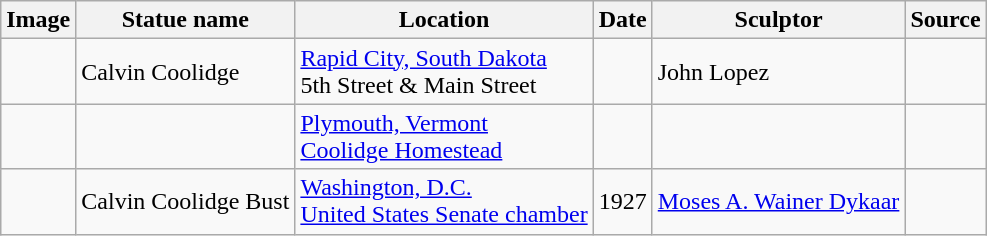<table class="wikitable sortable">
<tr>
<th scope="col" class="unsortable">Image</th>
<th scope="col">Statue name</th>
<th scope="col">Location</th>
<th scope="col">Date</th>
<th scope="col">Sculptor</th>
<th scope="col" class="unsortable">Source</th>
</tr>
<tr>
<td></td>
<td>Calvin Coolidge</td>
<td><a href='#'>Rapid City, South Dakota</a><br>5th Street & Main Street</td>
<td></td>
<td>John Lopez</td>
<td></td>
</tr>
<tr>
<td></td>
<td></td>
<td><a href='#'>Plymouth, Vermont</a><br><a href='#'>Coolidge Homestead</a></td>
<td></td>
<td></td>
<td></td>
</tr>
<tr>
<td></td>
<td>Calvin Coolidge Bust</td>
<td><a href='#'>Washington, D.C.</a><br><a href='#'>United States Senate chamber</a></td>
<td>1927</td>
<td><a href='#'>Moses A. Wainer Dykaar</a></td>
<td></td>
</tr>
</table>
